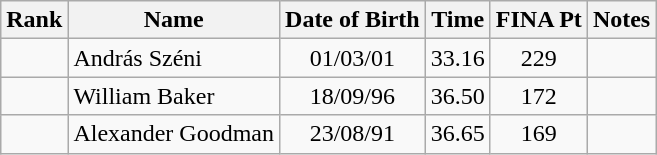<table class="wikitable sortable" style="text-align:center">
<tr>
<th>Rank</th>
<th>Name</th>
<th>Date of Birth</th>
<th>Time</th>
<th>FINA Pt</th>
<th>Notes</th>
</tr>
<tr>
<td></td>
<td align=left> András Széni</td>
<td>01/03/01</td>
<td>33.16</td>
<td>229</td>
<td></td>
</tr>
<tr>
<td></td>
<td align=left> William Baker</td>
<td>18/09/96</td>
<td>36.50</td>
<td>172</td>
<td></td>
</tr>
<tr>
<td></td>
<td align=left> Alexander Goodman</td>
<td>23/08/91</td>
<td>36.65</td>
<td>169</td>
<td></td>
</tr>
</table>
